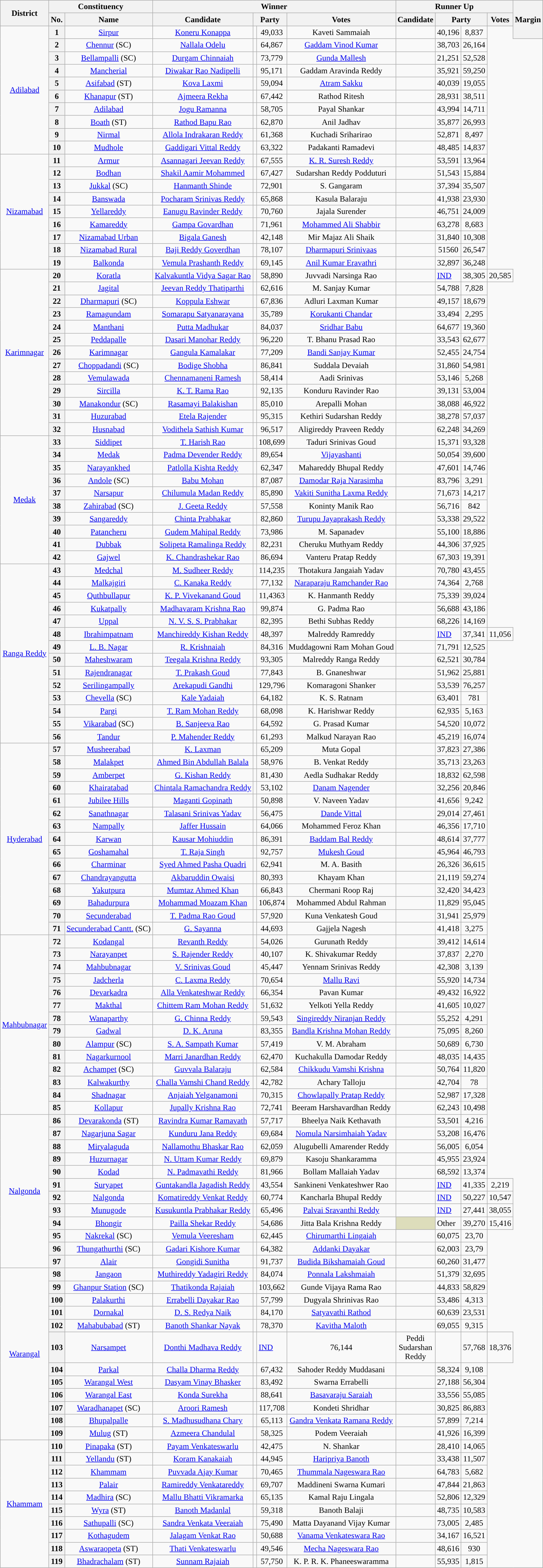<table class="wikitable sortable" style="text-align:center;">
<tr>
<th rowspan="2">District</th>
<th colspan="2">Constituency</th>
<th colspan="4">Winner</th>
<th colspan="4">Runner Up</th>
<th rowspan="3">Margin</th>
</tr>
<tr>
<th>No.</th>
<th>Name</th>
<th>Candidate</th>
<th colspan="2">Party</th>
<th>Votes</th>
<th>Candidate</th>
<th colspan="2">Party</th>
<th>Votes</th>
</tr>
<tr>
<td rowspan="10"><a href='#'>Adilabad</a></td>
<th>1</th>
<td><a href='#'>Sirpur</a></td>
<td><a href='#'>Koneru Konappa</a></td>
<td></td>
<td>49,033</td>
<td>Kaveti Sammaiah</td>
<td></td>
<td>40,196</td>
<td style="background:">8,837</td>
</tr>
<tr>
<th>2</th>
<td><a href='#'>Chennur</a> (SC)</td>
<td><a href='#'>Nallala Odelu</a></td>
<td></td>
<td>64,867</td>
<td><a href='#'>Gaddam Vinod Kumar</a></td>
<td></td>
<td>38,703</td>
<td style="background:">26,164</td>
</tr>
<tr>
<th>3</th>
<td><a href='#'>Bellampalli</a> (SC)</td>
<td><a href='#'>Durgam Chinnaiah</a></td>
<td></td>
<td>73,779</td>
<td><a href='#'>Gunda Mallesh</a></td>
<td></td>
<td>21,251</td>
<td style="background:">52,528</td>
</tr>
<tr>
<th>4</th>
<td><a href='#'>Mancherial</a></td>
<td><a href='#'>Diwakar Rao Nadipelli</a></td>
<td></td>
<td>95,171</td>
<td>Gaddam Aravinda Reddy</td>
<td></td>
<td>35,921</td>
<td style="background:">59,250</td>
</tr>
<tr>
<th>5</th>
<td><a href='#'>Asifabad</a> (ST)</td>
<td><a href='#'>Kova Laxmi</a></td>
<td></td>
<td>59,094</td>
<td><a href='#'>Atram Sakku</a></td>
<td></td>
<td>40,039</td>
<td style="background:">19,055</td>
</tr>
<tr>
<th>6</th>
<td><a href='#'>Khanapur</a> (ST)</td>
<td><a href='#'>Ajmeera Rekha</a></td>
<td></td>
<td>67,442</td>
<td>Rathod Ritesh</td>
<td></td>
<td>28,931</td>
<td style="background:">38,511</td>
</tr>
<tr>
<th>7</th>
<td><a href='#'>Adilabad</a></td>
<td><a href='#'>Jogu Ramanna</a></td>
<td></td>
<td>58,705</td>
<td>Payal Shankar</td>
<td></td>
<td>43,994</td>
<td style="background:">14,711</td>
</tr>
<tr>
<th>8</th>
<td><a href='#'>Boath</a> (ST)</td>
<td><a href='#'>Rathod Bapu Rao</a></td>
<td></td>
<td>62,870</td>
<td>Anil Jadhav</td>
<td></td>
<td>35,877</td>
<td style="background:">26,993</td>
</tr>
<tr>
<th>9</th>
<td><a href='#'>Nirmal</a></td>
<td><a href='#'>Allola Indrakaran Reddy</a></td>
<td></td>
<td>61,368</td>
<td>Kuchadi Sriharirao</td>
<td></td>
<td>52,871</td>
<td style="background:">8,497</td>
</tr>
<tr>
<th>10</th>
<td><a href='#'>Mudhole</a></td>
<td><a href='#'>Gaddigari Vittal Reddy</a></td>
<td></td>
<td>63,322</td>
<td>Padakanti Ramadevi</td>
<td></td>
<td>48,485</td>
<td style="background:">14,837</td>
</tr>
<tr>
<td rowspan="9"><a href='#'>Nizamabad</a></td>
<th>11</th>
<td><a href='#'>Armur</a></td>
<td><a href='#'>Asannagari Jeevan Reddy</a></td>
<td></td>
<td>67,555</td>
<td><a href='#'>K. R. Suresh Reddy</a></td>
<td></td>
<td>53,591</td>
<td style="background:">13,964</td>
</tr>
<tr>
<th>12</th>
<td><a href='#'>Bodhan</a></td>
<td><a href='#'>Shakil Aamir Mohammed</a></td>
<td></td>
<td>67,427</td>
<td>Sudarshan Reddy Podduturi</td>
<td></td>
<td>51,543</td>
<td style="background:">15,884</td>
</tr>
<tr>
<th>13</th>
<td><a href='#'>Jukkal</a> (SC)</td>
<td><a href='#'>Hanmanth Shinde</a></td>
<td></td>
<td>72,901</td>
<td>S. Gangaram</td>
<td></td>
<td>37,394</td>
<td style="background:">35,507</td>
</tr>
<tr>
<th>14</th>
<td><a href='#'>Banswada</a></td>
<td><a href='#'>Pocharam Srinivas Reddy</a></td>
<td></td>
<td>65,868</td>
<td>Kasula Balaraju</td>
<td></td>
<td>41,938</td>
<td style="background:">23,930</td>
</tr>
<tr>
<th>15</th>
<td><a href='#'>Yellareddy</a></td>
<td><a href='#'>Eanugu Ravinder Reddy</a></td>
<td></td>
<td>70,760</td>
<td>Jajala Surender</td>
<td></td>
<td>46,751</td>
<td style="background:">24,009</td>
</tr>
<tr>
<th>16</th>
<td><a href='#'>Kamareddy</a></td>
<td><a href='#'>Gampa Govardhan</a></td>
<td></td>
<td>71,961</td>
<td><a href='#'>Mohammed Ali Shabbir</a></td>
<td></td>
<td>63,278</td>
<td style="background:">8,683</td>
</tr>
<tr>
<th>17</th>
<td><a href='#'>Nizamabad Urban</a></td>
<td><a href='#'>Bigala Ganesh</a></td>
<td></td>
<td>42,148</td>
<td>Mir Majaz Ali Shaik</td>
<td></td>
<td>31,840</td>
<td style="background:">10,308</td>
</tr>
<tr>
<th>18</th>
<td><a href='#'>Nizamabad Rural</a></td>
<td><a href='#'>Baji Reddy Goverdhan</a></td>
<td></td>
<td>78,107</td>
<td><a href='#'>Dharmapuri Srinivaas</a></td>
<td></td>
<td>51560</td>
<td style="background:">26,547</td>
</tr>
<tr>
<th>19</th>
<td><a href='#'>Balkonda</a></td>
<td><a href='#'>Vemula Prashanth Reddy</a></td>
<td></td>
<td>69,145</td>
<td><a href='#'>Anil Kumar Eravathri</a></td>
<td></td>
<td>32,897</td>
<td style="background:">36,248</td>
</tr>
<tr>
<td rowspan="13"><a href='#'>Karimnagar</a></td>
<th>20</th>
<td><a href='#'>Koratla</a></td>
<td><a href='#'>Kalvakuntla Vidya Sagar Rao</a></td>
<td></td>
<td>58,890</td>
<td>Juvvadi Narsinga Rao</td>
<td bgcolor=></td>
<td align="left"><a href='#'>IND</a></td>
<td>38,305</td>
<td style="background:">20,585</td>
</tr>
<tr>
<th>21</th>
<td><a href='#'>Jagital</a></td>
<td><a href='#'>Jeevan Reddy Thatiparthi</a></td>
<td></td>
<td>62,616</td>
<td>M. Sanjay Kumar</td>
<td></td>
<td>54,788</td>
<td style="background:">7,828</td>
</tr>
<tr>
<th>22</th>
<td><a href='#'>Dharmapuri</a> (SC)</td>
<td><a href='#'>Koppula Eshwar</a></td>
<td></td>
<td>67,836</td>
<td>Adluri Laxman Kumar</td>
<td></td>
<td>49,157</td>
<td style="background:">18,679</td>
</tr>
<tr>
<th>23</th>
<td><a href='#'>Ramagundam</a></td>
<td><a href='#'>Somarapu Satyanarayana</a></td>
<td></td>
<td>35,789</td>
<td><a href='#'>Korukanti Chandar</a></td>
<td></td>
<td>33,494</td>
<td style="background:">2,295</td>
</tr>
<tr>
<th>24</th>
<td><a href='#'>Manthani</a></td>
<td><a href='#'>Putta Madhukar</a></td>
<td></td>
<td>84,037</td>
<td><a href='#'>Sridhar Babu</a></td>
<td></td>
<td>64,677</td>
<td style="background:">19,360</td>
</tr>
<tr>
<th>25</th>
<td><a href='#'>Peddapalle</a></td>
<td><a href='#'>Dasari Manohar Reddy</a></td>
<td></td>
<td>96,220</td>
<td>T. Bhanu Prasad Rao</td>
<td></td>
<td>33,543</td>
<td style="background:">62,677</td>
</tr>
<tr>
<th>26</th>
<td><a href='#'>Karimnagar</a></td>
<td><a href='#'>Gangula Kamalakar</a></td>
<td></td>
<td>77,209</td>
<td><a href='#'>Bandi Sanjay Kumar</a></td>
<td></td>
<td>52,455</td>
<td style="background:">24,754</td>
</tr>
<tr>
<th>27</th>
<td><a href='#'>Choppadandi</a> (SC)</td>
<td><a href='#'>Bodige Shobha</a></td>
<td></td>
<td>86,841</td>
<td>Suddala Devaiah</td>
<td></td>
<td>31,860</td>
<td style="background:">54,981</td>
</tr>
<tr>
<th>28</th>
<td><a href='#'>Vemulawada</a></td>
<td><a href='#'>Chennamaneni Ramesh</a></td>
<td></td>
<td>58,414</td>
<td>Aadi Srinivas</td>
<td></td>
<td>53,146</td>
<td style="background:">5,268</td>
</tr>
<tr>
<th>29</th>
<td><a href='#'>Sircilla</a></td>
<td><a href='#'>K. T. Rama Rao</a></td>
<td></td>
<td>92,135</td>
<td>Konduru Ravinder Rao</td>
<td></td>
<td>39,131</td>
<td style="background:">53,004</td>
</tr>
<tr>
<th>30</th>
<td><a href='#'>Manakondur</a> (SC)</td>
<td><a href='#'>Rasamayi Balakishan</a></td>
<td></td>
<td>85,010</td>
<td>Arepalli Mohan</td>
<td></td>
<td>38,088</td>
<td style="background:">46,922</td>
</tr>
<tr>
<th>31</th>
<td><a href='#'>Huzurabad</a></td>
<td><a href='#'>Etela Rajender</a></td>
<td></td>
<td>95,315</td>
<td>Kethiri Sudarshan Reddy</td>
<td></td>
<td>38,278</td>
<td style="background:">57,037</td>
</tr>
<tr>
<th>32</th>
<td><a href='#'>Husnabad</a></td>
<td><a href='#'>Vodithela Sathish Kumar</a></td>
<td></td>
<td>96,517</td>
<td>Aligireddy Praveen Reddy</td>
<td></td>
<td>62,248</td>
<td style="background:">34,269</td>
</tr>
<tr>
<td rowspan="10"><a href='#'>Medak</a></td>
<th>33</th>
<td><a href='#'>Siddipet</a></td>
<td><a href='#'>T. Harish Rao</a></td>
<td></td>
<td>108,699</td>
<td>Taduri Srinivas Goud</td>
<td></td>
<td>15,371</td>
<td style="background:">93,328</td>
</tr>
<tr>
<th>34</th>
<td><a href='#'>Medak</a></td>
<td><a href='#'>Padma Devender Reddy</a></td>
<td></td>
<td>89,654</td>
<td><a href='#'>Vijayashanti</a></td>
<td></td>
<td>50,054</td>
<td style="background:">39,600</td>
</tr>
<tr>
<th>35</th>
<td><a href='#'>Narayankhed</a></td>
<td><a href='#'>Patlolla Kishta Reddy</a></td>
<td></td>
<td>62,347</td>
<td>Mahareddy Bhupal Reddy</td>
<td></td>
<td>47,601</td>
<td style="background:">14,746</td>
</tr>
<tr>
<th>36</th>
<td><a href='#'>Andole</a> (SC)</td>
<td><a href='#'>Babu Mohan</a></td>
<td></td>
<td>87,087</td>
<td><a href='#'>Damodar Raja Narasimha</a></td>
<td></td>
<td>83,796</td>
<td style="background:">3,291</td>
</tr>
<tr>
<th>37</th>
<td><a href='#'>Narsapur</a></td>
<td><a href='#'>Chilumula Madan Reddy</a></td>
<td></td>
<td>85,890</td>
<td><a href='#'>Vakiti Sunitha Laxma Reddy</a></td>
<td></td>
<td>71,673</td>
<td style="background:">14,217</td>
</tr>
<tr>
<th>38</th>
<td><a href='#'>Zahirabad</a> (SC)</td>
<td><a href='#'>J. Geeta Reddy</a></td>
<td></td>
<td>57,558</td>
<td>Koninty Manik Rao</td>
<td></td>
<td>56,716</td>
<td style="background:">842</td>
</tr>
<tr>
<th>39</th>
<td><a href='#'>Sangareddy</a></td>
<td><a href='#'>Chinta Prabhakar</a></td>
<td></td>
<td>82,860</td>
<td><a href='#'>Turupu Jayaprakash Reddy</a></td>
<td></td>
<td>53,338</td>
<td style="background:">29,522</td>
</tr>
<tr>
<th>40</th>
<td><a href='#'>Patancheru</a></td>
<td><a href='#'>Gudem Mahipal Reddy</a></td>
<td></td>
<td>73,986</td>
<td>M. Sapanadev</td>
<td></td>
<td>55,100</td>
<td style="background:">18,886</td>
</tr>
<tr>
<th>41</th>
<td><a href='#'>Dubbak</a></td>
<td><a href='#'>Solipeta Ramalinga Reddy</a></td>
<td></td>
<td>82,231</td>
<td>Cheruku Muthyam Reddy</td>
<td></td>
<td>44,306</td>
<td style="background:">37,925</td>
</tr>
<tr>
<th>42</th>
<td><a href='#'>Gajwel</a></td>
<td><a href='#'>K. Chandrashekar Rao</a></td>
<td></td>
<td>86,694</td>
<td>Vanteru Pratap Reddy</td>
<td></td>
<td>67,303</td>
<td style="background:">19,391</td>
</tr>
<tr>
<td rowspan="14"><a href='#'>Ranga Reddy</a></td>
<th>43</th>
<td><a href='#'>Medchal</a></td>
<td><a href='#'>M. Sudheer Reddy</a></td>
<td></td>
<td>114,235</td>
<td>Thotakura Jangaiah Yadav</td>
<td></td>
<td>70,780</td>
<td style="background:">43,455</td>
</tr>
<tr>
<th>44</th>
<td><a href='#'>Malkajgiri</a></td>
<td><a href='#'>C. Kanaka Reddy</a></td>
<td></td>
<td>77,132</td>
<td><a href='#'>Naraparaju Ramchander Rao</a></td>
<td></td>
<td>74,364</td>
<td style="background:">2,768</td>
</tr>
<tr>
<th>45</th>
<td><a href='#'>Quthbullapur</a></td>
<td><a href='#'>K. P. Vivekanand Goud</a></td>
<td></td>
<td>11,4363</td>
<td>K. Hanmanth Reddy</td>
<td></td>
<td>75,339</td>
<td style="background:">39,024</td>
</tr>
<tr>
<th>46</th>
<td><a href='#'>Kukatpally</a></td>
<td><a href='#'>Madhavaram Krishna Rao</a></td>
<td></td>
<td>99,874</td>
<td>G. Padma Rao</td>
<td></td>
<td>56,688</td>
<td style="background:">43,186</td>
</tr>
<tr>
<th>47</th>
<td><a href='#'>Uppal</a></td>
<td><a href='#'>N. V. S. S. Prabhakar</a></td>
<td></td>
<td>82,395</td>
<td>Bethi Subhas Reddy</td>
<td></td>
<td>68,226</td>
<td style="background:">14,169</td>
</tr>
<tr>
<th>48</th>
<td><a href='#'>Ibrahimpatnam</a></td>
<td><a href='#'>Manchireddy Kishan Reddy</a></td>
<td></td>
<td>48,397</td>
<td>Malreddy Ramreddy</td>
<td bgcolor=></td>
<td align="left"><a href='#'>IND</a></td>
<td>37,341</td>
<td style="background:">11,056</td>
</tr>
<tr>
<th>49</th>
<td><a href='#'>L. B. Nagar</a></td>
<td><a href='#'>R. Krishnaiah</a></td>
<td></td>
<td>84,316</td>
<td>Muddagowni Ram Mohan Goud</td>
<td></td>
<td>71,791</td>
<td style="background:">12,525</td>
</tr>
<tr>
<th>50</th>
<td><a href='#'>Maheshwaram</a></td>
<td><a href='#'>Teegala Krishna Reddy</a></td>
<td></td>
<td>93,305</td>
<td>Malreddy Ranga Reddy</td>
<td></td>
<td>62,521</td>
<td style="background:">30,784</td>
</tr>
<tr>
<th>51</th>
<td><a href='#'>Rajendranagar</a></td>
<td><a href='#'>T. Prakash Goud</a></td>
<td></td>
<td>77,843</td>
<td>B. Gnaneshwar</td>
<td></td>
<td>51,962</td>
<td style="background:">25,881</td>
</tr>
<tr>
<th>52</th>
<td><a href='#'>Serilingampally</a></td>
<td><a href='#'>Arekapudi Gandhi</a></td>
<td></td>
<td>129,796</td>
<td>Komaragoni Shanker</td>
<td></td>
<td>53,539</td>
<td style="background:">76,257</td>
</tr>
<tr>
<th>53</th>
<td><a href='#'>Chevella</a> (SC)</td>
<td><a href='#'>Kale Yadaiah</a></td>
<td></td>
<td>64,182</td>
<td>K. S. Ratnam</td>
<td></td>
<td>63,401</td>
<td style="background:">781</td>
</tr>
<tr>
<th>54</th>
<td><a href='#'>Pargi</a></td>
<td><a href='#'>T. Ram Mohan Reddy</a></td>
<td></td>
<td>68,098</td>
<td>K. Harishwar Reddy</td>
<td></td>
<td>62,935</td>
<td style="background:">5,163</td>
</tr>
<tr>
<th>55</th>
<td><a href='#'>Vikarabad</a> (SC)</td>
<td><a href='#'>B. Sanjeeva Rao</a></td>
<td></td>
<td>64,592</td>
<td>G. Prasad Kumar</td>
<td></td>
<td>54,520</td>
<td style="background:">10,072</td>
</tr>
<tr>
<th>56</th>
<td><a href='#'>Tandur</a></td>
<td><a href='#'>P. Mahender Reddy</a></td>
<td></td>
<td>61,293</td>
<td>Malkud Narayan Rao</td>
<td></td>
<td>45,219</td>
<td style="background:">16,074</td>
</tr>
<tr>
<td rowspan="15"><a href='#'>Hyderabad</a></td>
<th>57</th>
<td><a href='#'>Musheerabad</a></td>
<td><a href='#'>K. Laxman</a></td>
<td></td>
<td>65,209</td>
<td>Muta Gopal</td>
<td></td>
<td>37,823</td>
<td style="background:">27,386</td>
</tr>
<tr>
<th>58</th>
<td><a href='#'>Malakpet</a></td>
<td><a href='#'>Ahmed Bin Abdullah Balala</a></td>
<td></td>
<td>58,976</td>
<td>B. Venkat Reddy</td>
<td></td>
<td>35,713</td>
<td style="background:">23,263</td>
</tr>
<tr>
<th>59</th>
<td><a href='#'>Amberpet</a></td>
<td><a href='#'>G. Kishan Reddy</a></td>
<td></td>
<td>81,430</td>
<td>Aedla Sudhakar Reddy</td>
<td></td>
<td>18,832</td>
<td style="background:">62,598</td>
</tr>
<tr>
<th>60</th>
<td><a href='#'>Khairatabad</a></td>
<td><a href='#'>Chintala Ramachandra Reddy</a></td>
<td></td>
<td>53,102</td>
<td><a href='#'>Danam Nagender</a></td>
<td></td>
<td>32,256</td>
<td style="background:">20,846</td>
</tr>
<tr>
<th>61</th>
<td><a href='#'>Jubilee Hills</a></td>
<td><a href='#'>Maganti Gopinath</a></td>
<td></td>
<td>50,898</td>
<td>V. Naveen Yadav</td>
<td></td>
<td>41,656</td>
<td style="background:">9,242</td>
</tr>
<tr>
<th>62</th>
<td><a href='#'>Sanathnagar</a></td>
<td><a href='#'>Talasani Srinivas Yadav</a></td>
<td></td>
<td>56,475</td>
<td><a href='#'>Dande Vittal</a></td>
<td></td>
<td>29,014</td>
<td style="background:">27,461</td>
</tr>
<tr>
<th>63</th>
<td><a href='#'>Nampally</a></td>
<td><a href='#'>Jaffer Hussain</a></td>
<td></td>
<td>64,066</td>
<td>Mohammed Feroz Khan</td>
<td></td>
<td>46,356</td>
<td style="background:">17,710</td>
</tr>
<tr>
<th>64</th>
<td><a href='#'>Karwan</a></td>
<td><a href='#'>Kausar Mohiuddin</a></td>
<td></td>
<td>86,391</td>
<td><a href='#'>Baddam Bal Reddy</a></td>
<td></td>
<td>48,614</td>
<td style="background:">37,777</td>
</tr>
<tr>
<th>65</th>
<td><a href='#'>Goshamahal</a></td>
<td><a href='#'>T. Raja Singh</a></td>
<td></td>
<td>92,757</td>
<td><a href='#'>Mukesh Goud</a></td>
<td></td>
<td>45,964</td>
<td style="background:">46,793</td>
</tr>
<tr>
<th>66</th>
<td><a href='#'>Charminar</a></td>
<td><a href='#'>Syed Ahmed Pasha Quadri</a></td>
<td></td>
<td>62,941</td>
<td>M. A. Basith</td>
<td></td>
<td>26,326</td>
<td style="background:">36,615</td>
</tr>
<tr>
<th>67</th>
<td><a href='#'>Chandrayangutta</a></td>
<td><a href='#'>Akbaruddin Owaisi</a></td>
<td></td>
<td>80,393</td>
<td>Khayam Khan</td>
<td></td>
<td>21,119</td>
<td style="background:">59,274</td>
</tr>
<tr>
<th>68</th>
<td><a href='#'>Yakutpura</a></td>
<td><a href='#'>Mumtaz Ahmed Khan</a></td>
<td></td>
<td>66,843</td>
<td>Chermani Roop Raj</td>
<td></td>
<td>32,420</td>
<td style="background:">34,423</td>
</tr>
<tr>
<th>69</th>
<td><a href='#'>Bahadurpura</a></td>
<td><a href='#'>Mohammad Moazam Khan</a></td>
<td></td>
<td>106,874</td>
<td>Mohammed Abdul Rahman</td>
<td></td>
<td>11,829</td>
<td style="background:">95,045</td>
</tr>
<tr>
<th>70</th>
<td><a href='#'>Secunderabad</a></td>
<td><a href='#'>T. Padma Rao Goud</a></td>
<td></td>
<td>57,920</td>
<td>Kuna Venkatesh Goud</td>
<td></td>
<td>31,941</td>
<td style="background:">25,979</td>
</tr>
<tr>
<th>71</th>
<td><a href='#'>Secunderabad Cantt.</a> (SC)</td>
<td><a href='#'>G. Sayanna</a></td>
<td></td>
<td>44,693</td>
<td>Gajjela Nagesh</td>
<td></td>
<td>41,418</td>
<td style="background:">3,275</td>
</tr>
<tr>
<td rowspan="14"><a href='#'>Mahbubnagar</a></td>
<th>72</th>
<td><a href='#'>Kodangal</a></td>
<td><a href='#'>Revanth Reddy</a></td>
<td></td>
<td>54,026</td>
<td>Gurunath Reddy</td>
<td></td>
<td>39,412</td>
<td style="background:">14,614</td>
</tr>
<tr>
<th>73</th>
<td><a href='#'>Narayanpet</a></td>
<td><a href='#'>S. Rajender Reddy</a></td>
<td></td>
<td>40,107</td>
<td>K. Shivakumar Reddy</td>
<td></td>
<td>37,837</td>
<td style="background:">2,270</td>
</tr>
<tr>
<th>74</th>
<td><a href='#'>Mahbubnagar</a></td>
<td><a href='#'>V. Srinivas Goud</a></td>
<td></td>
<td>45,447</td>
<td>Yennam Srinivas Reddy</td>
<td></td>
<td>42,308</td>
<td style="background:">3,139</td>
</tr>
<tr>
<th>75</th>
<td><a href='#'>Jadcherla</a></td>
<td><a href='#'>C. Laxma Reddy</a></td>
<td></td>
<td>70,654</td>
<td><a href='#'>Mallu Ravi</a></td>
<td></td>
<td>55,920</td>
<td style="background:">14,734</td>
</tr>
<tr>
<th>76</th>
<td><a href='#'>Devarkadra</a></td>
<td><a href='#'>Alla Venkateshwar Reddy</a></td>
<td></td>
<td>66,354</td>
<td>Pavan Kumar</td>
<td></td>
<td>49,432</td>
<td style="background:">16,922</td>
</tr>
<tr>
<th>77</th>
<td><a href='#'>Makthal</a></td>
<td><a href='#'>Chittem Ram Mohan Reddy</a></td>
<td></td>
<td>51,632</td>
<td>Yelkoti Yella Reddy</td>
<td></td>
<td>41,605</td>
<td style="background:">10,027</td>
</tr>
<tr>
<th>78</th>
<td><a href='#'>Wanaparthy</a></td>
<td><a href='#'>G. Chinna Reddy</a></td>
<td></td>
<td>59,543</td>
<td><a href='#'>Singireddy Niranjan Reddy</a></td>
<td></td>
<td>55,252</td>
<td style="background:">4,291</td>
</tr>
<tr>
<th>79</th>
<td><a href='#'>Gadwal</a></td>
<td><a href='#'>D. K. Aruna</a></td>
<td></td>
<td>83,355</td>
<td><a href='#'>Bandla Krishna Mohan Reddy</a></td>
<td></td>
<td>75,095</td>
<td style="background:">8,260</td>
</tr>
<tr>
<th>80</th>
<td><a href='#'>Alampur</a> (SC)</td>
<td><a href='#'>S. A. Sampath Kumar</a></td>
<td></td>
<td>57,419</td>
<td>V. M. Abraham</td>
<td></td>
<td>50,689</td>
<td style="background:">6,730</td>
</tr>
<tr>
<th>81</th>
<td><a href='#'>Nagarkurnool</a></td>
<td><a href='#'>Marri Janardhan Reddy</a></td>
<td></td>
<td>62,470</td>
<td>Kuchakulla Damodar Reddy</td>
<td></td>
<td>48,035</td>
<td style="background:">14,435</td>
</tr>
<tr>
<th>82</th>
<td><a href='#'>Achampet</a> (SC)</td>
<td><a href='#'>Guvvala Balaraju</a></td>
<td></td>
<td>62,584</td>
<td><a href='#'>Chikkudu Vamshi Krishna</a></td>
<td></td>
<td>50,764</td>
<td style="background:">11,820</td>
</tr>
<tr>
<th>83</th>
<td><a href='#'>Kalwakurthy</a></td>
<td><a href='#'>Challa Vamshi Chand Reddy</a></td>
<td></td>
<td>42,782</td>
<td>Achary Talloju</td>
<td></td>
<td>42,704</td>
<td style="background:">78</td>
</tr>
<tr>
<th>84</th>
<td><a href='#'>Shadnagar</a></td>
<td><a href='#'>Anjaiah Yelganamoni</a></td>
<td></td>
<td>70,315</td>
<td><a href='#'>Chowlapally Pratap Reddy</a></td>
<td></td>
<td>52,987</td>
<td style="background:">17,328</td>
</tr>
<tr>
<th>85</th>
<td><a href='#'>Kollapur</a></td>
<td><a href='#'>Jupally Krishna Rao</a></td>
<td></td>
<td>72,741</td>
<td>Beeram Harshavardhan Reddy</td>
<td></td>
<td>62,243</td>
<td style="background:">10,498</td>
</tr>
<tr>
<td rowspan="12"><a href='#'>Nalgonda</a></td>
<th>86</th>
<td><a href='#'>Devarakonda</a> (ST)</td>
<td><a href='#'>Ravindra Kumar Ramavath</a></td>
<td></td>
<td>57,717</td>
<td>Bheelya Naik Kethavath</td>
<td></td>
<td>53,501</td>
<td style="background:">4,216</td>
</tr>
<tr>
<th>87</th>
<td><a href='#'>Nagarjuna Sagar</a></td>
<td><a href='#'>Kunduru Jana Reddy</a></td>
<td></td>
<td>69,684</td>
<td><a href='#'>Nomula Narsimhaiah Yadav</a></td>
<td></td>
<td>53,208</td>
<td style="background:">16,476</td>
</tr>
<tr>
<th>88</th>
<td><a href='#'>Miryalaguda</a></td>
<td><a href='#'>Nallamothu Bhaskar Rao</a></td>
<td></td>
<td>62,059</td>
<td>Alugubelli Amarender Reddy</td>
<td></td>
<td>56,005</td>
<td style="background:">6,054</td>
</tr>
<tr>
<th>89</th>
<td><a href='#'>Huzurnagar</a></td>
<td><a href='#'>N. Uttam Kumar Reddy</a></td>
<td></td>
<td>69,879</td>
<td>Kasoju Shankaramma</td>
<td></td>
<td>45,955</td>
<td style="background:">23,924</td>
</tr>
<tr>
<th>90</th>
<td><a href='#'>Kodad</a></td>
<td><a href='#'>N. Padmavathi Reddy</a></td>
<td></td>
<td>81,966</td>
<td>Bollam Mallaiah Yadav</td>
<td></td>
<td>68,592</td>
<td style="background:">13,374</td>
</tr>
<tr>
<th>91</th>
<td><a href='#'>Suryapet</a></td>
<td><a href='#'>Guntakandla Jagadish Reddy</a></td>
<td></td>
<td>43,554</td>
<td>Sankineni Venkateshwer Rao</td>
<td bgcolor=></td>
<td align="left"><a href='#'>IND</a></td>
<td>41,335</td>
<td style="background:">2,219</td>
</tr>
<tr>
<th>92</th>
<td><a href='#'>Nalgonda</a></td>
<td><a href='#'>Komatireddy Venkat Reddy</a></td>
<td></td>
<td>60,774</td>
<td>Kancharla Bhupal Reddy</td>
<td bgcolor=></td>
<td align="left"><a href='#'>IND</a></td>
<td>50,227</td>
<td style="background:">10,547</td>
</tr>
<tr>
<th>93</th>
<td><a href='#'>Munugode</a></td>
<td><a href='#'>Kusukuntla Prabhakar Reddy</a></td>
<td></td>
<td>65,496</td>
<td><a href='#'>Palvai Sravanthi Reddy</a></td>
<td bgcolor=></td>
<td align="left"><a href='#'>IND</a></td>
<td>27,441</td>
<td style="background:">38,055</td>
</tr>
<tr>
<th>94</th>
<td><a href='#'>Bhongir</a></td>
<td><a href='#'>Pailla Shekar Reddy</a></td>
<td></td>
<td>54,686</td>
<td>Jitta Bala Krishna Reddy</td>
<td style="width: 2px; background-color: #DDDDBB;" data-sort-value="Others"></td>
<td scope="row" style="text-align: left;">Other</td>
<td>39,270</td>
<td style="background:">15,416</td>
</tr>
<tr>
<th>95</th>
<td><a href='#'>Nakrekal</a> (SC)</td>
<td><a href='#'>Vemula Veeresham</a></td>
<td></td>
<td>62,445</td>
<td><a href='#'>Chirumarthi Lingaiah</a></td>
<td></td>
<td>60,075</td>
<td style="background:">23,70</td>
</tr>
<tr>
<th>96</th>
<td><a href='#'>Thungathurthi</a> (SC)</td>
<td><a href='#'>Gadari Kishore Kumar</a></td>
<td></td>
<td>64,382</td>
<td><a href='#'>Addanki Dayakar</a></td>
<td></td>
<td>62,003</td>
<td style="background:">23,79</td>
</tr>
<tr>
<th>97</th>
<td><a href='#'>Alair</a></td>
<td><a href='#'>Gongidi Sunitha</a></td>
<td></td>
<td>91,737</td>
<td><a href='#'>Budida Bikshamaiah Goud</a></td>
<td></td>
<td>60,260</td>
<td style="background:">31,477</td>
</tr>
<tr>
<td rowspan="12"><a href='#'>Warangal</a></td>
<th>98</th>
<td><a href='#'>Jangaon</a></td>
<td><a href='#'>Muthireddy Yadagiri Reddy</a></td>
<td></td>
<td>84,074</td>
<td><a href='#'>Ponnala Lakshmaiah</a></td>
<td></td>
<td>51,379</td>
<td style="background:">32,695</td>
</tr>
<tr>
<th>99</th>
<td><a href='#'>Ghanpur Station</a> (SC)</td>
<td><a href='#'>Thatikonda Rajaiah</a></td>
<td></td>
<td>103,662</td>
<td>Gunde Vijaya Rama Rao</td>
<td></td>
<td>44,833</td>
<td style="background:">58,829</td>
</tr>
<tr>
<th>100</th>
<td><a href='#'>Palakurthi</a></td>
<td><a href='#'>Errabelli Dayakar Rao</a></td>
<td></td>
<td>57,799</td>
<td>Dugyala Shrinivas Rao</td>
<td></td>
<td>53,486</td>
<td style="background:">4,313</td>
</tr>
<tr>
<th>101</th>
<td><a href='#'>Dornakal</a></td>
<td><a href='#'>D. S. Redya Naik</a></td>
<td></td>
<td>84,170</td>
<td><a href='#'>Satyavathi Rathod</a></td>
<td></td>
<td>60,639</td>
<td style="background:">23,531</td>
</tr>
<tr>
<th>102</th>
<td><a href='#'>Mahabubabad</a> (ST)</td>
<td><a href='#'>Banoth Shankar Nayak</a></td>
<td></td>
<td>78,370</td>
<td><a href='#'>Kavitha Maloth</a></td>
<td></td>
<td>69,055</td>
<td style="background:">9,315</td>
</tr>
<tr>
<th>103</th>
<td><a href='#'>Narsampet</a></td>
<td><a href='#'>Donthi Madhava Reddy</a></td>
<td bgcolor=></td>
<td align="left"><a href='#'>IND</a></td>
<td>76,144</td>
<td>Peddi Sudarshan Reddy</td>
<td></td>
<td>57,768</td>
<td style="background:">18,376</td>
</tr>
<tr>
<th>104</th>
<td><a href='#'>Parkal</a></td>
<td><a href='#'>Challa Dharma Reddy</a></td>
<td></td>
<td>67,432</td>
<td>Sahoder Reddy Muddasani</td>
<td></td>
<td>58,324</td>
<td style="background:">9,108</td>
</tr>
<tr>
<th>105</th>
<td><a href='#'>Warangal West</a></td>
<td><a href='#'>Dasyam Vinay Bhasker</a></td>
<td></td>
<td>83,492</td>
<td>Swarna Errabelli</td>
<td></td>
<td>27,188</td>
<td style="background:">56,304</td>
</tr>
<tr>
<th>106</th>
<td><a href='#'>Warangal East</a></td>
<td><a href='#'>Konda Surekha</a></td>
<td></td>
<td>88,641</td>
<td><a href='#'>Basavaraju Saraiah</a></td>
<td></td>
<td>33,556</td>
<td style="background:">55,085</td>
</tr>
<tr>
<th>107</th>
<td><a href='#'>Waradhanapet</a> (SC)</td>
<td><a href='#'>Aroori Ramesh</a></td>
<td></td>
<td>117,708</td>
<td>Kondeti Shridhar</td>
<td></td>
<td>30,825</td>
<td style="background:">86,883</td>
</tr>
<tr>
<th>108</th>
<td><a href='#'>Bhupalpalle</a></td>
<td><a href='#'>S. Madhusudhana Chary</a></td>
<td></td>
<td>65,113</td>
<td><a href='#'>Gandra Venkata Ramana Reddy</a></td>
<td></td>
<td>57,899</td>
<td style="background:">7,214</td>
</tr>
<tr>
<th>109</th>
<td><a href='#'>Mulug</a> (ST)</td>
<td><a href='#'>Azmeera Chandulal</a></td>
<td></td>
<td>58,325</td>
<td>Podem Veeraiah</td>
<td></td>
<td>41,926</td>
<td style="background:">16,399</td>
</tr>
<tr>
<td rowspan="10"><a href='#'>Khammam</a></td>
<th>110</th>
<td><a href='#'>Pinapaka</a> (ST)</td>
<td><a href='#'>Payam Venkateswarlu</a></td>
<td></td>
<td>42,475</td>
<td>N. Shankar</td>
<td></td>
<td>28,410</td>
<td style="background:">14,065</td>
</tr>
<tr>
<th>111</th>
<td><a href='#'>Yellandu</a> (ST)</td>
<td><a href='#'>Koram Kanakaiah</a></td>
<td></td>
<td>44,945</td>
<td><a href='#'>Haripriya Banoth</a></td>
<td></td>
<td>33,438</td>
<td style="background:">11,507</td>
</tr>
<tr>
<th>112</th>
<td><a href='#'>Khammam</a></td>
<td><a href='#'>Puvvada Ajay Kumar</a></td>
<td></td>
<td>70,465</td>
<td><a href='#'>Thummala Nageswara Rao</a></td>
<td></td>
<td>64,783</td>
<td style="background:">5,682</td>
</tr>
<tr>
<th>113</th>
<td><a href='#'>Palair</a></td>
<td><a href='#'>Ramireddy Venkatareddy</a></td>
<td></td>
<td>69,707</td>
<td>Maddineni Swarna Kumari</td>
<td></td>
<td>47,844</td>
<td style="background:">21,863</td>
</tr>
<tr>
<th>114</th>
<td><a href='#'>Madhira</a> (SC)</td>
<td><a href='#'>Mallu Bhatti Vikramarka</a></td>
<td></td>
<td>65,135</td>
<td>Kamal Raju Lingala</td>
<td></td>
<td>52,806</td>
<td style="background:">12,329</td>
</tr>
<tr>
<th>115</th>
<td><a href='#'>Wyra</a> (ST)</td>
<td><a href='#'>Banoth Madanlal</a></td>
<td></td>
<td>59,318</td>
<td>Banoth Balaji</td>
<td></td>
<td>48,735</td>
<td style="background:">10,583</td>
</tr>
<tr>
<th>116</th>
<td><a href='#'>Sathupalli</a> (SC)</td>
<td><a href='#'>Sandra Venkata Veeraiah</a></td>
<td></td>
<td>75,490</td>
<td>Matta Dayanand Vijay Kumar</td>
<td></td>
<td>73,005</td>
<td style="background:">2,485</td>
</tr>
<tr>
<th>117</th>
<td><a href='#'>Kothagudem</a></td>
<td><a href='#'>Jalagam Venkat Rao</a></td>
<td></td>
<td>50,688</td>
<td><a href='#'>Vanama Venkateswara Rao</a></td>
<td></td>
<td>34,167</td>
<td style="background:">16,521</td>
</tr>
<tr>
<th>118</th>
<td><a href='#'>Aswaraopeta</a> (ST)</td>
<td><a href='#'>Thati Venkateswarlu</a></td>
<td></td>
<td>49,546</td>
<td><a href='#'>Mecha Nageswara Rao</a></td>
<td></td>
<td>48,616</td>
<td style="background:">930</td>
</tr>
<tr>
<th>119</th>
<td><a href='#'>Bhadrachalam</a> (ST)</td>
<td><a href='#'>Sunnam Rajaiah</a></td>
<td></td>
<td>57,750</td>
<td>K. P. R. K. Phaneeswaramma</td>
<td></td>
<td>55,935</td>
<td style="background:">1,815</td>
</tr>
</table>
